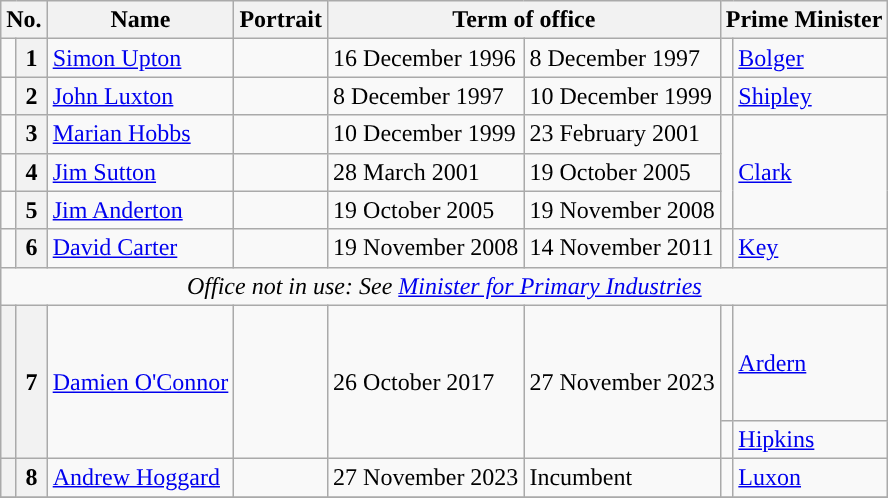<table class="wikitable">
<tr>
<th colspan="2">No.</th>
<th>Name</th>
<th>Portrait</th>
<th colspan="2">Term of office</th>
<th colspan="2">Prime Minister</th>
</tr>
<tr>
<td style="color:inherit;background:"></td>
<th>1</th>
<td><a href='#'>Simon Upton</a></td>
<td></td>
<td>16 December 1996</td>
<td>8 December 1997</td>
<td rowspan="2" style="color:inherit;background:"></td>
<td rowspan="2"><a href='#'>Bolger</a></td>
</tr>
<tr>
<td rowspan="2" style="color:inherit;background:"></td>
<th rowspan="2">2</th>
<td rowspan="2"><a href='#'>John Luxton</a></td>
<td rowspan="2"></td>
<td rowspan="2">8 December 1997</td>
<td rowspan="2">10 December 1999</td>
</tr>
<tr>
<td style="color:inherit;background:"></td>
<td><a href='#'>Shipley</a></td>
</tr>
<tr>
<td style="color:inherit;background:"></td>
<th>3</th>
<td><a href='#'>Marian Hobbs</a></td>
<td></td>
<td>10 December 1999</td>
<td>23 February 2001</td>
<td rowspan="3" style="color:inherit;background:"></td>
<td rowspan="3"><a href='#'>Clark</a></td>
</tr>
<tr>
<td style="color:inherit;background:"></td>
<th>4</th>
<td><a href='#'>Jim Sutton</a></td>
<td></td>
<td>28 March 2001</td>
<td>19 October 2005</td>
</tr>
<tr>
<td style="color:inherit;background:"></td>
<th>5</th>
<td><a href='#'>Jim Anderton</a></td>
<td></td>
<td>19 October 2005</td>
<td>19 November 2008</td>
</tr>
<tr>
<td style="color:inherit;background:"></td>
<th>6</th>
<td><a href='#'>David Carter</a></td>
<td></td>
<td>19 November 2008</td>
<td>14 November 2011</td>
<td style="color:inherit;background:"></td>
<td><a href='#'>Key</a></td>
</tr>
<tr>
<td align="center" colspan="8"><em>Office not in use: See <a href='#'>Minister for Primary Industries</a></em></td>
</tr>
<tr>
<th height="70" style="border-bottom:solid 0 grey; background:"></th>
<th rowspan="2">7</th>
<td rowspan="2"><a href='#'>Damien O'Connor</a></td>
<td rowspan="2"></td>
<td rowspan="2">26 October 2017</td>
<td rowspan="2">27 November 2023</td>
<td style="color:inherit;background:"></td>
<td><a href='#'>Ardern</a></td>
</tr>
<tr>
<th height="15" style="border-top:solid 0 grey; background:"></th>
<td width="1" style="color:inherit;background:"></td>
<td><a href='#'>Hipkins</a></td>
</tr>
<tr>
<th style="color:inherit;background:"></th>
<th>8</th>
<td><a href='#'>Andrew Hoggard</a></td>
<td></td>
<td>27 November 2023</td>
<td>Incumbent</td>
<td style="color:inherit;background:"></td>
<td><a href='#'>Luxon</a></td>
</tr>
<tr>
</tr>
</table>
